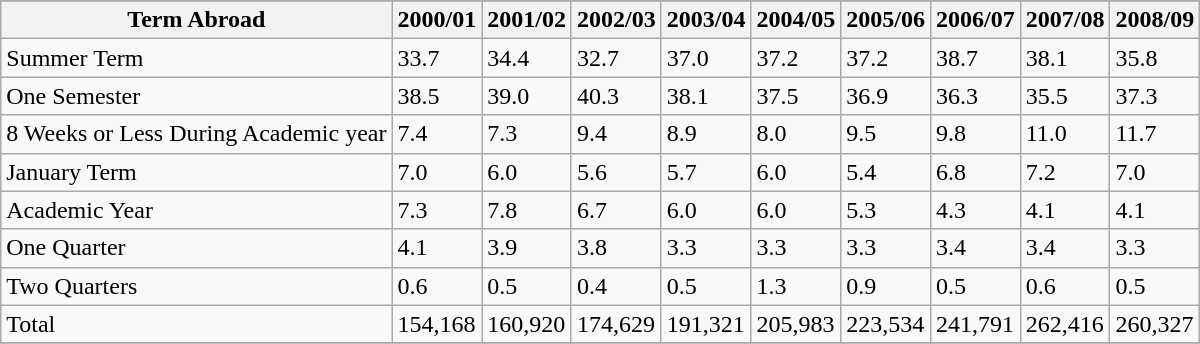<table class="wikitable">
<tr>
</tr>
<tr>
<th>Term Abroad</th>
<th>2000/01</th>
<th>2001/02</th>
<th>2002/03</th>
<th>2003/04</th>
<th>2004/05</th>
<th>2005/06</th>
<th>2006/07</th>
<th>2007/08</th>
<th>2008/09</th>
</tr>
<tr>
<td>Summer Term</td>
<td>33.7</td>
<td>34.4</td>
<td>32.7</td>
<td>37.0</td>
<td>37.2</td>
<td>37.2</td>
<td>38.7</td>
<td>38.1</td>
<td>35.8</td>
</tr>
<tr>
<td>One Semester</td>
<td>38.5</td>
<td>39.0</td>
<td>40.3</td>
<td>38.1</td>
<td>37.5</td>
<td>36.9</td>
<td>36.3</td>
<td>35.5</td>
<td>37.3</td>
</tr>
<tr>
<td>8 Weeks or Less During Academic year</td>
<td>7.4</td>
<td>7.3</td>
<td>9.4</td>
<td>8.9</td>
<td>8.0</td>
<td>9.5</td>
<td>9.8</td>
<td>11.0</td>
<td>11.7</td>
</tr>
<tr>
<td>January Term</td>
<td>7.0</td>
<td>6.0</td>
<td>5.6</td>
<td>5.7</td>
<td>6.0</td>
<td>5.4</td>
<td>6.8</td>
<td>7.2</td>
<td>7.0</td>
</tr>
<tr>
<td>Academic Year</td>
<td>7.3</td>
<td>7.8</td>
<td>6.7</td>
<td>6.0</td>
<td>6.0</td>
<td>5.3</td>
<td>4.3</td>
<td>4.1</td>
<td>4.1</td>
</tr>
<tr>
<td>One Quarter</td>
<td>4.1</td>
<td>3.9</td>
<td>3.8</td>
<td>3.3</td>
<td>3.3</td>
<td>3.3</td>
<td>3.4</td>
<td>3.4</td>
<td>3.3</td>
</tr>
<tr>
<td>Two Quarters</td>
<td>0.6</td>
<td>0.5</td>
<td>0.4</td>
<td>0.5</td>
<td>1.3</td>
<td>0.9</td>
<td>0.5</td>
<td>0.6</td>
<td>0.5</td>
</tr>
<tr>
<td>Total</td>
<td>154,168</td>
<td>160,920</td>
<td>174,629</td>
<td>191,321</td>
<td>205,983</td>
<td>223,534</td>
<td>241,791</td>
<td>262,416</td>
<td>260,327</td>
</tr>
<tr>
</tr>
</table>
